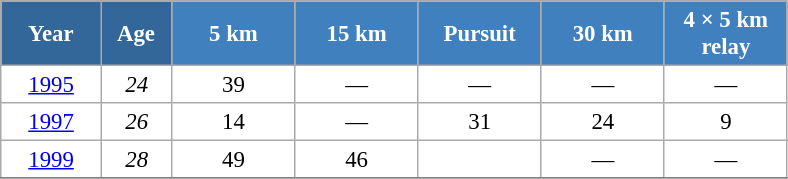<table class="wikitable" style="font-size:95%; text-align:center; border:grey solid 1px; border-collapse:collapse; background:#ffffff;">
<tr>
<th style="background-color:#369; color:white; width:60px;"> Year </th>
<th style="background-color:#369; color:white; width:40px;"> Age </th>
<th style="background-color:#4180be; color:white; width:75px;"> 5 km </th>
<th style="background-color:#4180be; color:white; width:75px;"> 15 km </th>
<th style="background-color:#4180be; color:white; width:75px;"> Pursuit </th>
<th style="background-color:#4180be; color:white; width:75px;"> 30 km </th>
<th style="background-color:#4180be; color:white; width:75px;"> 4 × 5 km <br> relay </th>
</tr>
<tr>
<td><a href='#'>1995</a></td>
<td><em>24</em></td>
<td>39</td>
<td>—</td>
<td>—</td>
<td>—</td>
<td>—</td>
</tr>
<tr>
<td><a href='#'>1997</a></td>
<td><em>26</em></td>
<td>14</td>
<td>—</td>
<td>31</td>
<td>24</td>
<td>9</td>
</tr>
<tr>
<td><a href='#'>1999</a></td>
<td><em>28</em></td>
<td>49</td>
<td>46</td>
<td></td>
<td>—</td>
<td>—</td>
</tr>
<tr>
</tr>
</table>
